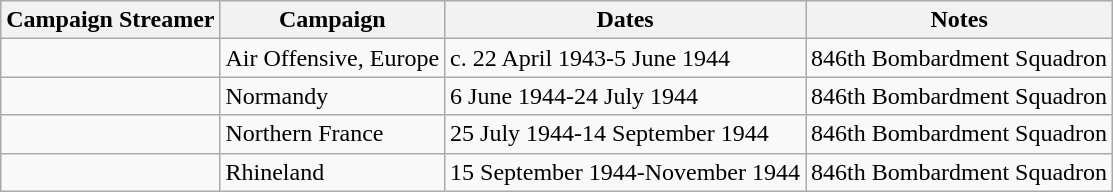<table class="wikitable">
<tr>
<th>Campaign Streamer</th>
<th>Campaign</th>
<th>Dates</th>
<th>Notes</th>
</tr>
<tr>
<td></td>
<td>Air Offensive, Europe</td>
<td>c. 22 April 1943-5 June 1944</td>
<td>846th Bombardment Squadron</td>
</tr>
<tr>
<td></td>
<td>Normandy</td>
<td>6 June 1944-24 July 1944</td>
<td>846th Bombardment Squadron</td>
</tr>
<tr>
<td></td>
<td>Northern France</td>
<td>25 July 1944-14 September 1944</td>
<td>846th Bombardment Squadron</td>
</tr>
<tr>
<td></td>
<td>Rhineland</td>
<td>15 September 1944-November 1944</td>
<td>846th Bombardment Squadron</td>
</tr>
</table>
